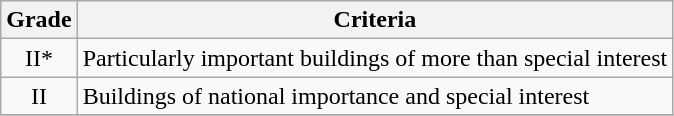<table class="wikitable" border="1">
<tr>
<th>Grade</th>
<th>Criteria</th>
</tr>
<tr>
<td align="center" >II*</td>
<td>Particularly important buildings of more than special interest</td>
</tr>
<tr>
<td align="center" >II</td>
<td>Buildings of national importance and special interest</td>
</tr>
<tr>
</tr>
</table>
